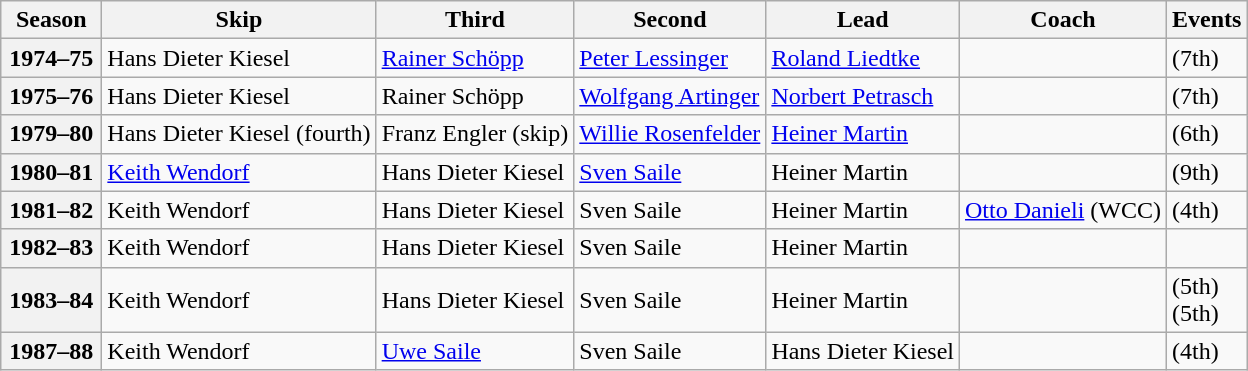<table class="wikitable">
<tr>
<th scope="col" width=60>Season</th>
<th scope="col">Skip</th>
<th scope="col">Third</th>
<th scope="col">Second</th>
<th scope="col">Lead</th>
<th scope="col">Coach</th>
<th scope="col">Events</th>
</tr>
<tr>
<th scope="row">1974–75</th>
<td>Hans Dieter Kiesel</td>
<td><a href='#'>Rainer Schöpp</a></td>
<td><a href='#'>Peter Lessinger</a></td>
<td><a href='#'>Roland Liedtke</a></td>
<td></td>
<td> (7th)</td>
</tr>
<tr>
<th scope="row">1975–76</th>
<td>Hans Dieter Kiesel</td>
<td>Rainer Schöpp</td>
<td><a href='#'>Wolfgang Artinger</a></td>
<td><a href='#'>Norbert Petrasch</a></td>
<td></td>
<td> (7th)</td>
</tr>
<tr>
<th scope="row">1979–80</th>
<td>Hans Dieter Kiesel (fourth)</td>
<td>Franz Engler (skip)</td>
<td><a href='#'>Willie Rosenfelder</a></td>
<td><a href='#'>Heiner Martin</a></td>
<td></td>
<td> (6th)</td>
</tr>
<tr>
<th scope="row">1980–81</th>
<td><a href='#'>Keith Wendorf</a></td>
<td>Hans Dieter Kiesel</td>
<td><a href='#'>Sven Saile</a></td>
<td>Heiner Martin</td>
<td></td>
<td> (9th)</td>
</tr>
<tr>
<th scope="row">1981–82</th>
<td>Keith Wendorf</td>
<td>Hans Dieter Kiesel</td>
<td>Sven Saile</td>
<td>Heiner Martin</td>
<td><a href='#'>Otto Danieli</a> (WCC)</td>
<td> (4th)<br> </td>
</tr>
<tr>
<th scope="row">1982–83</th>
<td>Keith Wendorf</td>
<td>Hans Dieter Kiesel</td>
<td>Sven Saile</td>
<td>Heiner Martin</td>
<td></td>
<td> <br> </td>
</tr>
<tr>
<th scope="row">1983–84</th>
<td>Keith Wendorf</td>
<td>Hans Dieter Kiesel</td>
<td>Sven Saile</td>
<td>Heiner Martin</td>
<td></td>
<td> (5th)<br> (5th)</td>
</tr>
<tr>
<th scope="row">1987–88</th>
<td>Keith Wendorf</td>
<td><a href='#'>Uwe Saile</a></td>
<td>Sven Saile</td>
<td>Hans Dieter Kiesel</td>
<td></td>
<td> (4th)</td>
</tr>
</table>
